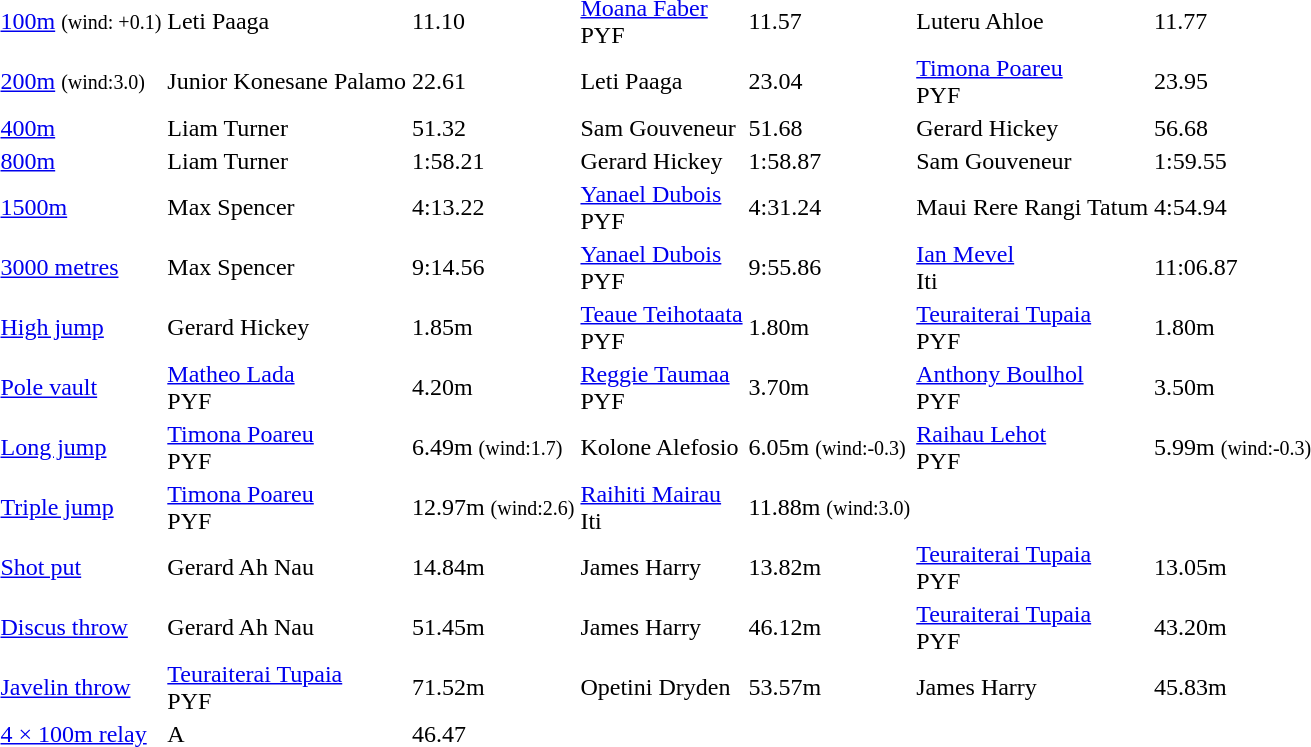<table>
<tr>
<td><a href='#'>100m</a> <small>(wind: +0.1)</small></td>
<td>Leti Paaga<br></td>
<td>11.10</td>
<td><a href='#'>Moana Faber</a><br> PYF</td>
<td>11.57</td>
<td>Luteru Ahloe<br></td>
<td>11.77</td>
</tr>
<tr>
<td><a href='#'>200m</a> <small>(wind:3.0)</small></td>
<td>Junior Konesane Palamo<br></td>
<td>22.61</td>
<td>Leti Paaga<br></td>
<td>23.04</td>
<td><a href='#'>Timona Poareu</a><br> PYF</td>
<td>23.95</td>
</tr>
<tr>
<td><a href='#'>400m</a></td>
<td>Liam Turner<br></td>
<td>51.32</td>
<td>Sam Gouveneur<br></td>
<td>51.68</td>
<td>Gerard Hickey<br></td>
<td>56.68</td>
</tr>
<tr>
<td><a href='#'>800m</a></td>
<td>Liam Turner<br></td>
<td>1:58.21</td>
<td>Gerard Hickey<br></td>
<td>1:58.87</td>
<td>Sam Gouveneur<br></td>
<td>1:59.55</td>
</tr>
<tr>
<td><a href='#'>1500m</a></td>
<td>Max Spencer<br></td>
<td>4:13.22</td>
<td><a href='#'>Yanael Dubois</a><br> PYF</td>
<td>4:31.24</td>
<td>Maui Rere Rangi Tatum<br></td>
<td>4:54.94</td>
</tr>
<tr>
<td><a href='#'>3000 metres</a></td>
<td>Max Spencer<br></td>
<td>9:14.56</td>
<td><a href='#'>Yanael Dubois</a><br> PYF</td>
<td>9:55.86</td>
<td><a href='#'>Ian Mevel</a><br> Iti</td>
<td>11:06.87</td>
</tr>
<tr>
<td><a href='#'>High jump</a></td>
<td>Gerard Hickey<br></td>
<td>1.85m</td>
<td><a href='#'>Teaue Teihotaata</a><br> PYF</td>
<td>1.80m</td>
<td><a href='#'>Teuraiterai Tupaia</a><br> PYF</td>
<td>1.80m</td>
</tr>
<tr>
<td><a href='#'>Pole vault</a></td>
<td><a href='#'>Matheo Lada</a><br> PYF</td>
<td>4.20m</td>
<td><a href='#'>Reggie Taumaa</a><br> PYF</td>
<td>3.70m</td>
<td><a href='#'>Anthony Boulhol</a><br> PYF</td>
<td>3.50m</td>
</tr>
<tr>
<td><a href='#'>Long jump</a></td>
<td><a href='#'>Timona Poareu</a><br> PYF</td>
<td>6.49m <small>(wind:1.7)</small></td>
<td>Kolone Alefosio<br></td>
<td>6.05m <small>(wind:-0.3)</small></td>
<td><a href='#'>Raihau Lehot</a><br> PYF</td>
<td>5.99m <small>(wind:-0.3)</small></td>
</tr>
<tr>
<td><a href='#'>Triple jump</a></td>
<td><a href='#'>Timona Poareu</a><br> PYF</td>
<td>12.97m <small>(wind:2.6)</small></td>
<td><a href='#'>Raihiti Mairau</a><br> Iti</td>
<td>11.88m <small>(wind:3.0)</small></td>
<td></td>
<td></td>
</tr>
<tr>
<td><a href='#'>Shot put</a></td>
<td>Gerard Ah Nau<br></td>
<td>14.84m</td>
<td>James Harry<br></td>
<td>13.82m</td>
<td><a href='#'>Teuraiterai Tupaia</a><br> PYF</td>
<td>13.05m</td>
</tr>
<tr>
<td><a href='#'>Discus throw</a></td>
<td>Gerard Ah Nau<br></td>
<td>51.45m</td>
<td>James Harry<br></td>
<td>46.12m</td>
<td><a href='#'>Teuraiterai Tupaia</a><br> PYF</td>
<td>43.20m</td>
</tr>
<tr>
<td><a href='#'>Javelin throw</a></td>
<td><a href='#'>Teuraiterai Tupaia</a><br> PYF</td>
<td>71.52m</td>
<td>Opetini Dryden<br></td>
<td>53.57m</td>
<td>James Harry<br></td>
<td>45.83m</td>
</tr>
<tr>
<td><a href='#'>4 × 100m relay</a></td>
<td> A</td>
<td>46.47</td>
<td></td>
<td></td>
<td></td>
<td></td>
</tr>
</table>
